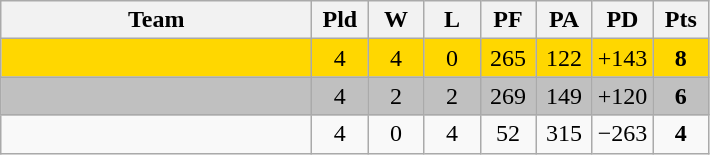<table class=wikitable style="text-align:center">
<tr>
<th width=200>Team</th>
<th width=30>Pld</th>
<th width=30>W</th>
<th width=30>L</th>
<th width=30>PF</th>
<th width=30>PA</th>
<th width=30>PD</th>
<th width=30>Pts</th>
</tr>
<tr bgcolor="gold">
<td align=left><strong></strong></td>
<td>4</td>
<td>4</td>
<td>0</td>
<td>265</td>
<td>122</td>
<td>+143</td>
<td><strong>8</strong></td>
</tr>
<tr bgcolor="silver">
<td align=left><strong></strong></td>
<td>4</td>
<td>2</td>
<td>2</td>
<td>269</td>
<td>149</td>
<td>+120</td>
<td><strong>6</strong></td>
</tr>
<tr>
<td align=left></td>
<td>4</td>
<td>0</td>
<td>4</td>
<td>52</td>
<td>315</td>
<td>−263</td>
<td><strong>4</strong></td>
</tr>
</table>
